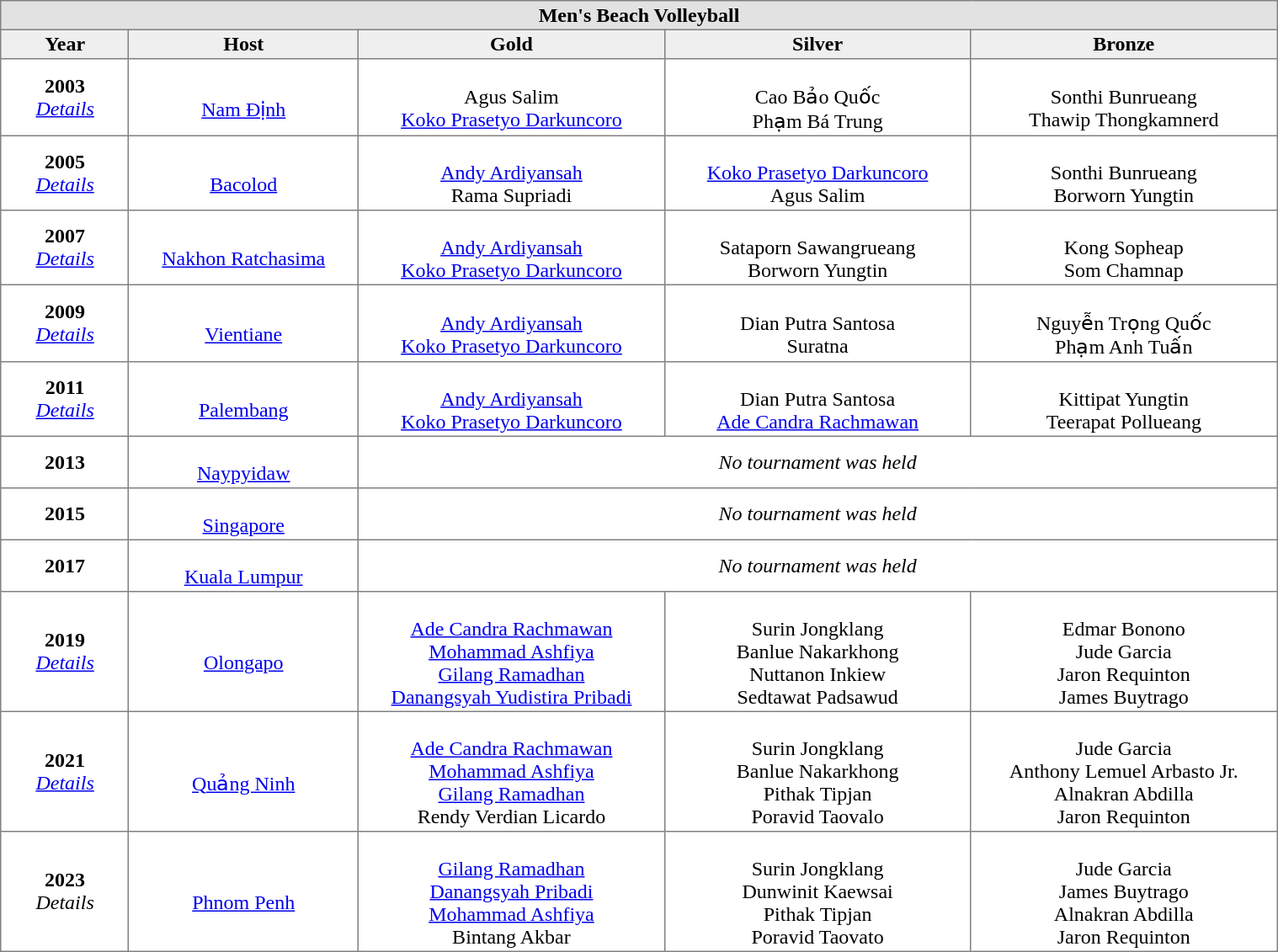<table class="toccolours" border="1" cellpadding="2" style="border-collapse: collapse; text-align: center; width: 80%; margin: 0 auto;">
<tr style= "background: #e2e2e2;">
<th colspan="6" style="width:100%;">Men's Beach Volleyball</th>
</tr>
<tr style="background: #efefef;">
<th width=10%>Year</th>
<th width=18%>Host</th>
<th width=24%> Gold</th>
<th width=24%> Silver</th>
<th width=24%> Bronze</th>
</tr>
<tr>
<td><strong>2003</strong><br><em><a href='#'>Details</a></em></td>
<td><br><a href='#'>Nam Định</a></td>
<td><strong></strong> <br> Agus Salim <br> <a href='#'>Koko Prasetyo Darkuncoro</a></td>
<td><strong></strong> <br> Cao Bảo Quốc <br> Phạm Bá Trung</td>
<td><strong></strong> <br> Sonthi Bunrueang <br> Thawip Thongkamnerd</td>
</tr>
<tr>
<td><strong>2005</strong><br><em><a href='#'>Details</a></em></td>
<td><br><a href='#'>Bacolod</a></td>
<td><strong></strong> <br> <a href='#'>Andy Ardiyansah</a> <br> Rama Supriadi</td>
<td><strong></strong> <br> <a href='#'>Koko Prasetyo Darkuncoro</a> <br> Agus Salim</td>
<td><strong></strong> <br> Sonthi Bunrueang <br> Borworn Yungtin</td>
</tr>
<tr>
<td><strong>2007</strong><br><em><a href='#'>Details</a></em></td>
<td><br><a href='#'>Nakhon Ratchasima</a></td>
<td><strong></strong> <br> <a href='#'>Andy Ardiyansah</a><br><a href='#'>Koko Prasetyo Darkuncoro</a></td>
<td><strong></strong> <br> Sataporn Sawangrueang<br>Borworn Yungtin</td>
<td><strong></strong> <br> Kong Sopheap<br>Som Chamnap</td>
</tr>
<tr>
<td><strong>2009</strong><br><em><a href='#'>Details</a></em></td>
<td><br><a href='#'>Vientiane</a></td>
<td><strong></strong> <br> <a href='#'>Andy Ardiyansah</a><br><a href='#'>Koko Prasetyo Darkuncoro</a></td>
<td><strong></strong> <br> Dian Putra Santosa<br>Suratna</td>
<td><strong></strong> <br> Nguyễn Trọng Quốc<br>Phạm Anh Tuấn</td>
</tr>
<tr>
<td><strong>2011</strong><br><em><a href='#'>Details</a></em></td>
<td><br><a href='#'>Palembang</a></td>
<td><strong></strong> <br> <a href='#'>Andy Ardiyansah</a><br><a href='#'>Koko Prasetyo Darkuncoro</a></td>
<td><strong></strong> <br> Dian Putra Santosa<br><a href='#'>Ade Candra Rachmawan</a></td>
<td><strong></strong> <br> Kittipat Yungtin<br>Teerapat Pollueang</td>
</tr>
<tr>
<td><strong>2013</strong><br></td>
<td><br><a href='#'>Naypyidaw</a></td>
<td colspan=3><em>No tournament was held</em></td>
</tr>
<tr>
<td><strong>2015</strong><br></td>
<td><br><a href='#'>Singapore</a></td>
<td colspan=3><em>No tournament was held</em></td>
</tr>
<tr>
<td><strong>2017</strong><br></td>
<td><br><a href='#'>Kuala Lumpur</a></td>
<td colspan=3><em>No tournament was held</em></td>
</tr>
<tr>
<td><strong>2019</strong><br><em><a href='#'>Details</a></em></td>
<td><br><a href='#'>Olongapo</a></td>
<td><strong></strong> <br> <a href='#'>Ade Candra Rachmawan</a><br><a href='#'>Mohammad Ashfiya</a><br><a href='#'>Gilang Ramadhan</a><br><a href='#'>Danangsyah Yudistira Pribadi</a></td>
<td><strong></strong> <br> Surin Jongklang<br>Banlue Nakarkhong<br>Nuttanon Inkiew<br>Sedtawat Padsawud</td>
<td><strong></strong> <br> Edmar Bonono<br>Jude Garcia<br>Jaron Requinton<br>James Buytrago</td>
</tr>
<tr>
<td><strong>2021</strong><br><em><a href='#'>Details</a></em></td>
<td><br><a href='#'>Quảng Ninh</a></td>
<td><strong></strong> <br> <a href='#'>Ade Candra Rachmawan</a><br><a href='#'>Mohammad Ashfiya</a><br><a href='#'>Gilang Ramadhan</a><br>Rendy Verdian Licardo</td>
<td><strong></strong> <br> Surin Jongklang<br>Banlue Nakarkhong<br>Pithak Tipjan<br>Poravid Taovalo</td>
<td><strong></strong> <br> Jude Garcia<br>Anthony Lemuel Arbasto Jr.<br>Alnakran Abdilla<br>Jaron Requinton</td>
</tr>
<tr>
<td><strong>2023</strong><br><em>Details</em></td>
<td><br><a href='#'>Phnom Penh</a></td>
<td><strong></strong> <br> <a href='#'>Gilang Ramadhan</a><br><a href='#'>Danangsyah Pribadi</a><br><a href='#'>Mohammad Ashfiya</a><br>Bintang Akbar</td>
<td><strong></strong> <br> Surin Jongklang<br>Dunwinit Kaewsai<br>Pithak Tipjan<br>Poravid Taovato</td>
<td><strong></strong> <br> Jude Garcia<br>James Buytrago<br>Alnakran Abdilla<br>Jaron Requinton</td>
</tr>
</table>
